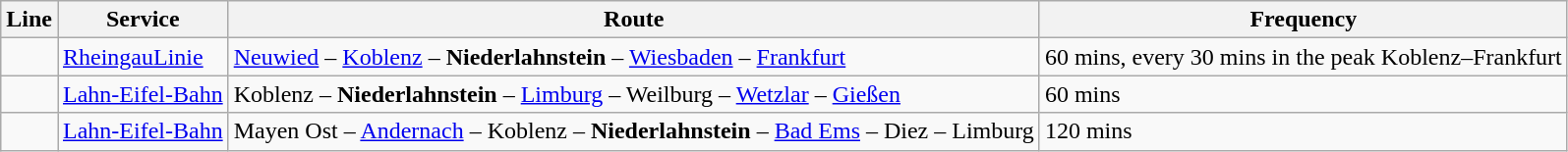<table class="wikitable">
<tr>
<th>Line</th>
<th>Service</th>
<th>Route</th>
<th>Frequency</th>
</tr>
<tr>
<td></td>
<td><a href='#'>RheingauLinie</a></td>
<td><a href='#'>Neuwied</a> – <a href='#'>Koblenz</a> – <strong>Niederlahnstein</strong> – <a href='#'>Wiesbaden</a> – <a href='#'>Frankfurt</a></td>
<td>60 mins, every 30 mins in the peak Koblenz–Frankfurt</td>
</tr>
<tr>
<td></td>
<td><a href='#'>Lahn-Eifel-Bahn</a></td>
<td>Koblenz – <strong>Niederlahnstein</strong> – <a href='#'>Limburg</a> – Weilburg – <a href='#'>Wetzlar</a> – <a href='#'>Gießen</a></td>
<td>60 mins</td>
</tr>
<tr>
<td></td>
<td><a href='#'>Lahn-Eifel-Bahn</a></td>
<td>Mayen Ost – <a href='#'>Andernach</a> – Koblenz – <strong>Niederlahnstein</strong> – <a href='#'>Bad Ems</a> – Diez – Limburg</td>
<td>120 mins</td>
</tr>
</table>
